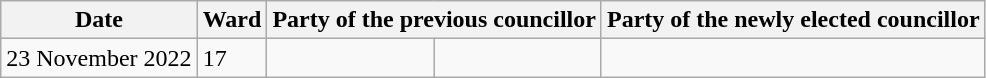<table class="wikitable">
<tr>
<th>Date</th>
<th>Ward</th>
<th colspan=2>Party of the previous councillor</th>
<th colspan=2>Party of the newly elected councillor</th>
</tr>
<tr>
<td>23 November 2022</td>
<td>17</td>
<td></td>
<td></td>
</tr>
</table>
